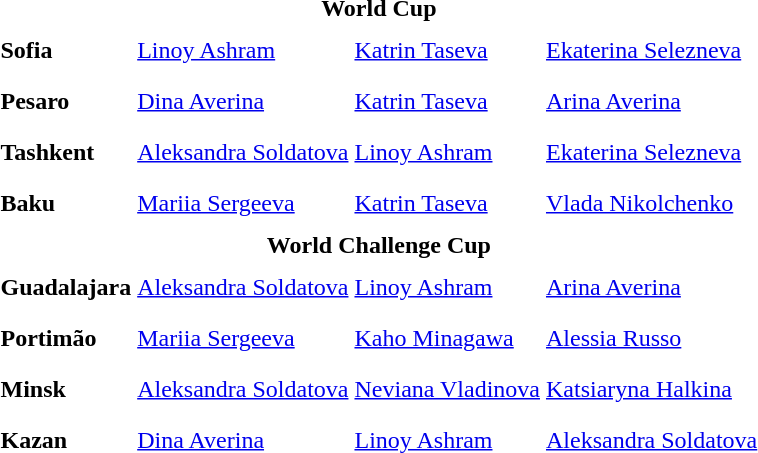<table>
<tr>
<td colspan="4" style="text-align:center;"><strong>World Cup</strong></td>
</tr>
<tr>
<th scope=row style="text-align:left">Sofia</th>
<td style="height:30px;"> <a href='#'>Linoy Ashram</a></td>
<td style="height:30px;"> <a href='#'>Katrin Taseva</a></td>
<td style="height:30px;"> <a href='#'>Ekaterina Selezneva</a></td>
</tr>
<tr>
<th scope=row style="text-align:left">Pesaro</th>
<td style="height:30px;"> <a href='#'>Dina Averina</a></td>
<td style="height:30px;"> <a href='#'>Katrin Taseva</a></td>
<td style="height:30px;"> <a href='#'>Arina Averina</a></td>
</tr>
<tr>
<th scope=row style="text-align:left">Tashkent</th>
<td style="height:30px;"> <a href='#'>Aleksandra Soldatova</a></td>
<td style="height:30px;"> <a href='#'>Linoy Ashram</a></td>
<td style="height:30px;"> <a href='#'>Ekaterina Selezneva</a></td>
</tr>
<tr>
<th scope=row style="text-align:left">Baku</th>
<td style="height:30px;"> <a href='#'>Mariia Sergeeva</a></td>
<td style="height:30px;"> <a href='#'>Katrin Taseva</a></td>
<td style="height:30px;"> <a href='#'>Vlada Nikolchenko</a></td>
</tr>
<tr>
<td colspan="4" style="text-align:center;"><strong>World Challenge Cup</strong></td>
</tr>
<tr>
<th scope=row style="text-align:left">Guadalajara</th>
<td style="height:30px;"> <a href='#'>Aleksandra Soldatova</a></td>
<td style="height:30px;"> <a href='#'>Linoy Ashram</a></td>
<td style="height:30px;"> <a href='#'>Arina Averina</a></td>
</tr>
<tr>
<th scope=row style="text-align:left">Portimão</th>
<td style="height:30px;"> <a href='#'>Mariia Sergeeva</a></td>
<td style="height:30px;"> <a href='#'>Kaho Minagawa</a></td>
<td style="height:30px;"> <a href='#'>Alessia Russo</a></td>
</tr>
<tr>
<th scope=row style="text-align:left">Minsk</th>
<td style="height:30px;"> <a href='#'>Aleksandra Soldatova</a></td>
<td style="height:30px;"> <a href='#'>Neviana Vladinova</a></td>
<td style="height:30px;"> <a href='#'>Katsiaryna Halkina</a></td>
</tr>
<tr>
<th scope=row style="text-align:left">Kazan</th>
<td style="height:30px;"> <a href='#'>Dina Averina</a></td>
<td style="height:30px;"> <a href='#'>Linoy Ashram</a></td>
<td style="height:30px;"> <a href='#'>Aleksandra Soldatova</a></td>
</tr>
<tr>
</tr>
</table>
